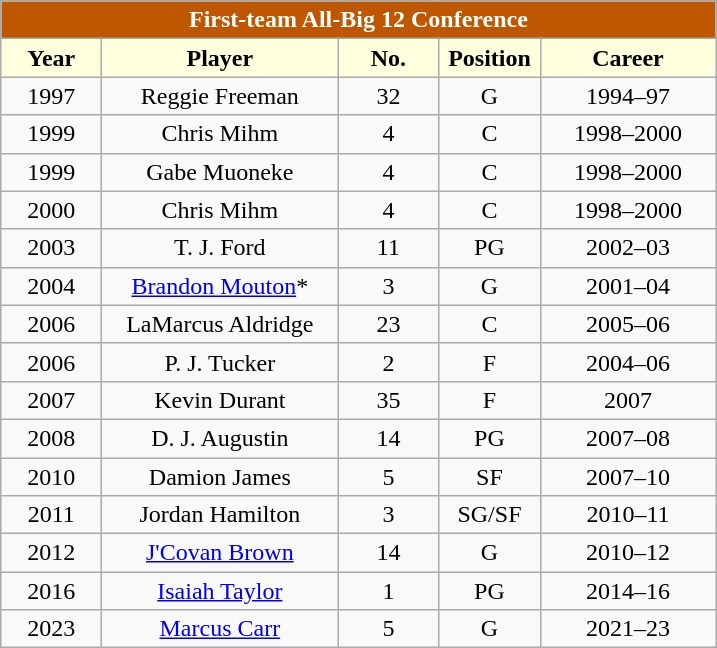<table class="wikitable" style="text-align:center">
<tr>
<td colspan="5" style= "background: #BF5700; color:white"><strong>First-team All-Big 12 Conference</strong></td>
</tr>
<tr>
<th style="width:60px; background: #ffffdd;">Year</th>
<th style="width:150px; background: #ffffdd;">Player</th>
<th style="width:60px; background: #ffffdd;">No.</th>
<th style="width:60px; background: #ffffdd;">Position</th>
<th style="width:110px; background: #ffffdd;">Career</th>
</tr>
<tr>
<td>1997</td>
<td>Reggie Freeman</td>
<td>32</td>
<td>G</td>
<td>1994–97</td>
</tr>
<tr>
<td>1999</td>
<td>Chris Mihm</td>
<td>4</td>
<td>C</td>
<td>1998–2000</td>
</tr>
<tr>
<td>1999</td>
<td>Gabe Muoneke</td>
<td>4</td>
<td>C</td>
<td>1998–2000</td>
</tr>
<tr>
<td>2000</td>
<td>Chris Mihm</td>
<td>4</td>
<td>C</td>
<td>1998–2000</td>
</tr>
<tr>
<td>2003</td>
<td>T. J. Ford</td>
<td>11</td>
<td>PG</td>
<td>2002–03</td>
</tr>
<tr>
<td>2004</td>
<td><a href='#'>Brandon Mouton</a>*</td>
<td>3</td>
<td>G</td>
<td>2001–04</td>
</tr>
<tr>
<td>2006</td>
<td>LaMarcus Aldridge</td>
<td>23</td>
<td>C</td>
<td>2005–06</td>
</tr>
<tr>
<td>2006</td>
<td>P. J. Tucker</td>
<td>2</td>
<td>F</td>
<td>2004–06</td>
</tr>
<tr>
<td>2007</td>
<td>Kevin Durant</td>
<td>35</td>
<td>F</td>
<td>2007</td>
</tr>
<tr>
<td>2008</td>
<td>D. J. Augustin</td>
<td>14</td>
<td>PG</td>
<td>2007–08</td>
</tr>
<tr>
<td>2010</td>
<td>Damion James</td>
<td>5</td>
<td>SF</td>
<td>2007–10</td>
</tr>
<tr>
<td>2011</td>
<td>Jordan Hamilton</td>
<td>3</td>
<td>SG/SF</td>
<td>2010–11</td>
</tr>
<tr>
<td>2012</td>
<td><a href='#'>J'Covan Brown</a></td>
<td>14</td>
<td>G</td>
<td>2010–12</td>
</tr>
<tr>
<td>2016</td>
<td><a href='#'>Isaiah Taylor</a></td>
<td>1</td>
<td>PG</td>
<td>2014–16</td>
</tr>
<tr>
<td>2023</td>
<td><a href='#'>Marcus Carr</a></td>
<td>5</td>
<td>G</td>
<td>2021–23</td>
</tr>
</table>
